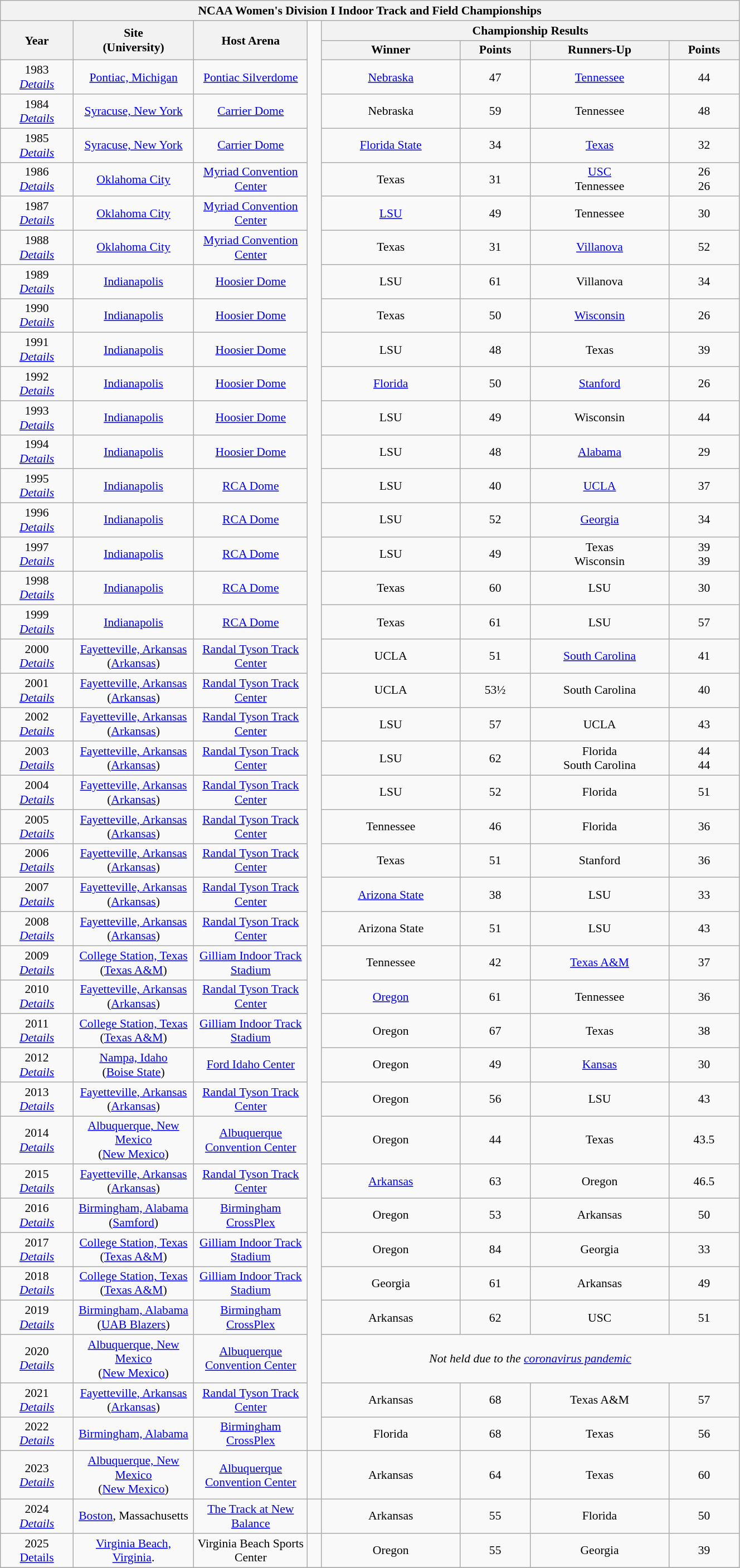<table class="wikitable" style="font-size:90%; width: 70%; text-align: center;">
<tr>
<th colspan=11>NCAA Women's Division I Indoor Track and Field Championships</th>
</tr>
<tr>
<th rowspan="2" style="width:5%;">Year</th>
<th rowspan="2" style="width:7%;">Site<br>(University)</th>
<th rowspan="2" style="width:7%;">Host Arena</th>
<td style="width:1%;" rowspan="42"></td>
<th colspan=4>Championship Results</th>
</tr>
<tr>
<th width=10%>Winner</th>
<th width=5%>Points</th>
<th width=10%>Runners-Up</th>
<th width=5%>Points</th>
</tr>
<tr>
<td>1983 <br> <em><a href='#'>Details</a></em></td>
<td><a href='#'>Pontiac, Michigan</a></td>
<td><a href='#'>Pontiac Silverdome</a></td>
<td><a href='#'>Nebraska</a></td>
<td align=center>47</td>
<td><a href='#'>Tennessee</a></td>
<td align=center>44</td>
</tr>
<tr>
<td>1984 <br> <em><a href='#'>Details</a></em></td>
<td><a href='#'>Syracuse, New York</a></td>
<td><a href='#'>Carrier Dome</a></td>
<td>Nebraska</td>
<td align=center>59</td>
<td>Tennessee</td>
<td align=center>48</td>
</tr>
<tr>
<td>1985 <br> <em><a href='#'>Details</a></em></td>
<td><a href='#'>Syracuse, New York</a></td>
<td><a href='#'>Carrier Dome</a></td>
<td><a href='#'>Florida State</a></td>
<td align=center>34</td>
<td><a href='#'>Texas</a></td>
<td align=center>32</td>
</tr>
<tr>
<td>1986 <br> <em><a href='#'>Details</a></em></td>
<td><a href='#'>Oklahoma City</a></td>
<td><a href='#'>Myriad Convention Center</a></td>
<td>Texas</td>
<td align=center>31</td>
<td><a href='#'>USC</a><br>Tennessee</td>
<td align=center>26<br>26</td>
</tr>
<tr>
<td>1987 <br> <em><a href='#'>Details</a></em></td>
<td><a href='#'>Oklahoma City</a></td>
<td><a href='#'>Myriad Convention Center</a></td>
<td><a href='#'>LSU</a></td>
<td align=center>49</td>
<td>Tennessee</td>
<td align=center>30</td>
</tr>
<tr>
<td>1988 <br> <em><a href='#'>Details</a></em></td>
<td><a href='#'>Oklahoma City</a></td>
<td><a href='#'>Myriad Convention Center</a></td>
<td>Texas</td>
<td align=center>31</td>
<td><a href='#'>Villanova</a></td>
<td align=center>52</td>
</tr>
<tr>
<td>1989 <br> <em><a href='#'>Details</a></em></td>
<td><a href='#'>Indianapolis</a></td>
<td><a href='#'>Hoosier Dome</a></td>
<td>LSU</td>
<td align=center>61</td>
<td>Villanova</td>
<td align=center>34</td>
</tr>
<tr>
<td>1990 <br> <em><a href='#'>Details</a></em></td>
<td><a href='#'>Indianapolis</a></td>
<td><a href='#'>Hoosier Dome</a></td>
<td>Texas</td>
<td align=center>50</td>
<td><a href='#'>Wisconsin</a></td>
<td align=center>26</td>
</tr>
<tr>
<td>1991 <br> <em><a href='#'>Details</a></em></td>
<td><a href='#'>Indianapolis</a></td>
<td><a href='#'>Hoosier Dome</a></td>
<td>LSU</td>
<td align=center>48</td>
<td>Texas</td>
<td align=center>39</td>
</tr>
<tr>
<td>1992 <br> <em><a href='#'>Details</a></em></td>
<td><a href='#'>Indianapolis</a></td>
<td><a href='#'>Hoosier Dome</a></td>
<td><a href='#'>Florida</a></td>
<td align=center>50</td>
<td><a href='#'>Stanford</a></td>
<td align=center>26</td>
</tr>
<tr>
<td>1993 <br> <em><a href='#'>Details</a></em></td>
<td><a href='#'>Indianapolis</a></td>
<td><a href='#'>Hoosier Dome</a></td>
<td>LSU</td>
<td align=center>49</td>
<td>Wisconsin</td>
<td align=center>44</td>
</tr>
<tr>
<td>1994 <br> <em><a href='#'>Details</a></em></td>
<td><a href='#'>Indianapolis</a></td>
<td><a href='#'>Hoosier Dome</a></td>
<td>LSU</td>
<td align=center>48</td>
<td><a href='#'>Alabama</a></td>
<td align=center>29</td>
</tr>
<tr>
<td>1995 <br> <em><a href='#'>Details</a></em></td>
<td><a href='#'>Indianapolis</a></td>
<td><a href='#'>RCA Dome</a></td>
<td>LSU</td>
<td align=center>40</td>
<td><a href='#'>UCLA</a></td>
<td align=center>37</td>
</tr>
<tr>
<td>1996 <br> <em><a href='#'>Details</a></em></td>
<td><a href='#'>Indianapolis</a></td>
<td><a href='#'>RCA Dome</a></td>
<td>LSU</td>
<td align=center>52</td>
<td><a href='#'>Georgia</a></td>
<td align=center>34</td>
</tr>
<tr>
<td>1997 <br> <em><a href='#'>Details</a></em></td>
<td><a href='#'>Indianapolis</a></td>
<td><a href='#'>RCA Dome</a></td>
<td>LSU</td>
<td align=center>49</td>
<td>Texas<br>Wisconsin</td>
<td align=center>39<br>39</td>
</tr>
<tr>
<td>1998 <br> <em><a href='#'>Details</a></em></td>
<td><a href='#'>Indianapolis</a></td>
<td><a href='#'>RCA Dome</a></td>
<td>Texas</td>
<td align=center>60</td>
<td>LSU</td>
<td align=center>30</td>
</tr>
<tr>
<td>1999 <br> <em><a href='#'>Details</a></em></td>
<td><a href='#'>Indianapolis</a></td>
<td><a href='#'>RCA Dome</a></td>
<td>Texas</td>
<td align=center>61</td>
<td>LSU</td>
<td align=center>57</td>
</tr>
<tr>
<td>2000<br> <em><a href='#'>Details</a></em></td>
<td><a href='#'>Fayetteville, Arkansas</a><br>(<a href='#'>Arkansas</a>)</td>
<td><a href='#'>Randal Tyson Track Center</a></td>
<td>UCLA</td>
<td align=center>51</td>
<td><a href='#'>South Carolina</a></td>
<td align=center>41</td>
</tr>
<tr>
<td>2001<br> <em><a href='#'>Details</a></em></td>
<td><a href='#'>Fayetteville, Arkansas</a><br>(<a href='#'>Arkansas</a>)</td>
<td><a href='#'>Randal Tyson Track Center</a></td>
<td>UCLA</td>
<td align=center>53½</td>
<td>South Carolina</td>
<td align=center>40</td>
</tr>
<tr>
<td>2002<br> <em><a href='#'>Details</a></em></td>
<td><a href='#'>Fayetteville, Arkansas</a><br>(<a href='#'>Arkansas</a>)</td>
<td><a href='#'>Randal Tyson Track Center</a></td>
<td>LSU</td>
<td align=center>57</td>
<td>UCLA</td>
<td align=center>43</td>
</tr>
<tr>
<td>2003<br> <em><a href='#'>Details</a></em></td>
<td><a href='#'>Fayetteville, Arkansas</a><br>(<a href='#'>Arkansas</a>)</td>
<td><a href='#'>Randal Tyson Track Center</a></td>
<td>LSU</td>
<td align=center>62</td>
<td>Florida<br>South Carolina</td>
<td align=center>44<br>44</td>
</tr>
<tr>
<td>2004<br> <em><a href='#'>Details</a></em></td>
<td><a href='#'>Fayetteville, Arkansas</a><br>(<a href='#'>Arkansas</a>)</td>
<td><a href='#'>Randal Tyson Track Center</a></td>
<td>LSU</td>
<td align=center>52</td>
<td>Florida</td>
<td align=center>51</td>
</tr>
<tr>
<td>2005<br> <em><a href='#'>Details</a></em></td>
<td><a href='#'>Fayetteville, Arkansas</a><br>(<a href='#'>Arkansas</a>)</td>
<td><a href='#'>Randal Tyson Track Center</a></td>
<td>Tennessee</td>
<td align=center>46</td>
<td>Florida</td>
<td align=center>36</td>
</tr>
<tr>
<td>2006<br> <em><a href='#'>Details</a></em></td>
<td><a href='#'>Fayetteville, Arkansas</a><br>(<a href='#'>Arkansas</a>)</td>
<td><a href='#'>Randal Tyson Track Center</a></td>
<td>Texas</td>
<td align=center>51</td>
<td>Stanford</td>
<td align=center>36</td>
</tr>
<tr>
<td>2007<br> <em><a href='#'>Details</a></em></td>
<td><a href='#'>Fayetteville, Arkansas</a><br>(<a href='#'>Arkansas</a>)</td>
<td><a href='#'>Randal Tyson Track Center</a></td>
<td><a href='#'>Arizona State</a></td>
<td align=center>38</td>
<td>LSU</td>
<td align=center>33</td>
</tr>
<tr>
<td>2008<br> <em><a href='#'>Details</a></em></td>
<td><a href='#'>Fayetteville, Arkansas</a><br>(<a href='#'>Arkansas</a>)</td>
<td><a href='#'>Randal Tyson Track Center</a></td>
<td>Arizona State</td>
<td align=center>51</td>
<td>LSU</td>
<td align=center>43</td>
</tr>
<tr>
<td>2009<br> <em><a href='#'>Details</a></em></td>
<td><a href='#'>College Station, Texas</a><br>(<a href='#'>Texas A&M</a>)</td>
<td><a href='#'>Gilliam Indoor Track Stadium</a></td>
<td>Tennessee</td>
<td align=center>42</td>
<td><a href='#'>Texas A&M</a></td>
<td align=center>37</td>
</tr>
<tr>
<td>2010<br> <em><a href='#'>Details</a></em></td>
<td><a href='#'>Fayetteville, Arkansas</a><br>(<a href='#'>Arkansas</a>)</td>
<td><a href='#'>Randal Tyson Track Center</a></td>
<td><a href='#'>Oregon</a></td>
<td align=center>61</td>
<td>Tennessee</td>
<td align=center>36</td>
</tr>
<tr>
<td>2011<br> <em><a href='#'>Details</a></em></td>
<td><a href='#'>College Station, Texas</a><br>(<a href='#'>Texas A&M</a>)</td>
<td><a href='#'>Gilliam Indoor Track Stadium</a></td>
<td>Oregon</td>
<td align=center>67</td>
<td>Texas</td>
<td align=center>38</td>
</tr>
<tr>
<td>2012<br> <em><a href='#'>Details</a></em></td>
<td><a href='#'>Nampa, Idaho</a><br>(<a href='#'>Boise State</a>)</td>
<td><a href='#'>Ford Idaho Center</a></td>
<td>Oregon</td>
<td align=center>49</td>
<td><a href='#'>Kansas</a></td>
<td align=center>30</td>
</tr>
<tr>
<td>2013<br> <em><a href='#'>Details</a></em></td>
<td><a href='#'>Fayetteville, Arkansas</a><br>(<a href='#'>Arkansas</a>)</td>
<td><a href='#'>Randal Tyson Track Center</a></td>
<td>Oregon</td>
<td align=center>56</td>
<td>LSU</td>
<td align=center>43</td>
</tr>
<tr>
<td>2014<br> <em><a href='#'>Details</a></em></td>
<td><a href='#'>Albuquerque, New Mexico</a><br>(<a href='#'>New Mexico</a>)</td>
<td><a href='#'>Albuquerque Convention Center</a></td>
<td>Oregon</td>
<td align=center>44</td>
<td>Texas</td>
<td align=center>43.5</td>
</tr>
<tr>
<td>2015<br> <em><a href='#'>Details</a></em></td>
<td><a href='#'>Fayetteville, Arkansas</a><br>(<a href='#'>Arkansas</a>)</td>
<td><a href='#'>Randal Tyson Track Center</a></td>
<td><a href='#'>Arkansas</a></td>
<td align=center>63</td>
<td>Oregon</td>
<td align=center>46.5</td>
</tr>
<tr>
<td>2016<br> <em><a href='#'>Details</a></em></td>
<td><a href='#'>Birmingham, Alabama</a><br>(<a href='#'>Samford</a>)</td>
<td><a href='#'>Birmingham CrossPlex</a></td>
<td>Oregon</td>
<td align=center>53</td>
<td>Arkansas</td>
<td align=center>50</td>
</tr>
<tr>
<td>2017<br> <em><a href='#'>Details</a></em></td>
<td><a href='#'>College Station, Texas</a><br>(<a href='#'>Texas A&M</a>)</td>
<td><a href='#'>Gilliam Indoor Track Stadium</a></td>
<td>Oregon</td>
<td align=center>84</td>
<td>Georgia</td>
<td align=center>33</td>
</tr>
<tr>
<td>2018<br> <em><a href='#'>Details</a></em></td>
<td><a href='#'>College Station, Texas</a><br>(<a href='#'>Texas A&M</a>)</td>
<td><a href='#'>Gilliam Indoor Track Stadium</a></td>
<td>Georgia</td>
<td align=center>61</td>
<td>Arkansas</td>
<td align=center>49</td>
</tr>
<tr>
<td>2019<br> <em><a href='#'>Details</a></em></td>
<td><a href='#'>Birmingham, Alabama</a><br>(<a href='#'>UAB Blazers</a>)</td>
<td><a href='#'>Birmingham CrossPlex</a></td>
<td>Arkansas</td>
<td align=center>62</td>
<td>USC</td>
<td align=center>51</td>
</tr>
<tr>
<td>2020<br> <em><a href='#'>Details</a></em></td>
<td><a href='#'>Albuquerque, New Mexico</a><br>(<a href='#'>New Mexico</a>)</td>
<td><a href='#'>Albuquerque Convention Center</a></td>
<td colspan=4><em>Not held due to the <a href='#'>coronavirus pandemic</a></em></td>
</tr>
<tr>
<td>2021<br> <em><a href='#'>Details</a></em></td>
<td><a href='#'>Fayetteville, Arkansas</a><br>(<a href='#'>Arkansas</a>)</td>
<td><a href='#'>Randal Tyson Track Center</a></td>
<td>Arkansas</td>
<td align=center>68</td>
<td>Texas A&M</td>
<td align=center>57</td>
</tr>
<tr>
<td>2022<br> <em><a href='#'>Details</a></em></td>
<td><a href='#'>Birmingham, Alabama</a></td>
<td><a href='#'>Birmingham CrossPlex</a></td>
<td>Florida</td>
<td align=center>68</td>
<td>Texas</td>
<td align=center>56</td>
</tr>
<tr>
<td>2023<br> <em><a href='#'>Details</a></em></td>
<td><a href='#'>Albuquerque, New Mexico</a><br>(<a href='#'>New Mexico</a>)</td>
<td><a href='#'>Albuquerque Convention Center</a></td>
<td></td>
<td>Arkansas</td>
<td align=center>64</td>
<td>Texas</td>
<td align=center>60</td>
</tr>
<tr>
<td>2024<br><em><a href='#'>Details</a></em></td>
<td><a href='#'>Boston</a>, Massachusetts</td>
<td><a href='#'>The Track at New Balance</a></td>
<td></td>
<td>Arkansas</td>
<td>55</td>
<td>Florida</td>
<td>50</td>
</tr>
<tr>
<td>2025<br><a href='#'>Details</a></td>
<td><a href='#'>Virginia Beach, Virginia</a>.</td>
<td>Virginia Beach Sports Center</td>
<td></td>
<td>Oregon</td>
<td>55</td>
<td>Georgia</td>
<td>39</td>
</tr>
<tr>
</tr>
</table>
